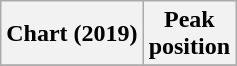<table class="wikitable plainrowheaders" style="text-align:center;">
<tr>
<th scope="col">Chart (2019)</th>
<th scope="col">Peak<br>position</th>
</tr>
<tr>
</tr>
</table>
